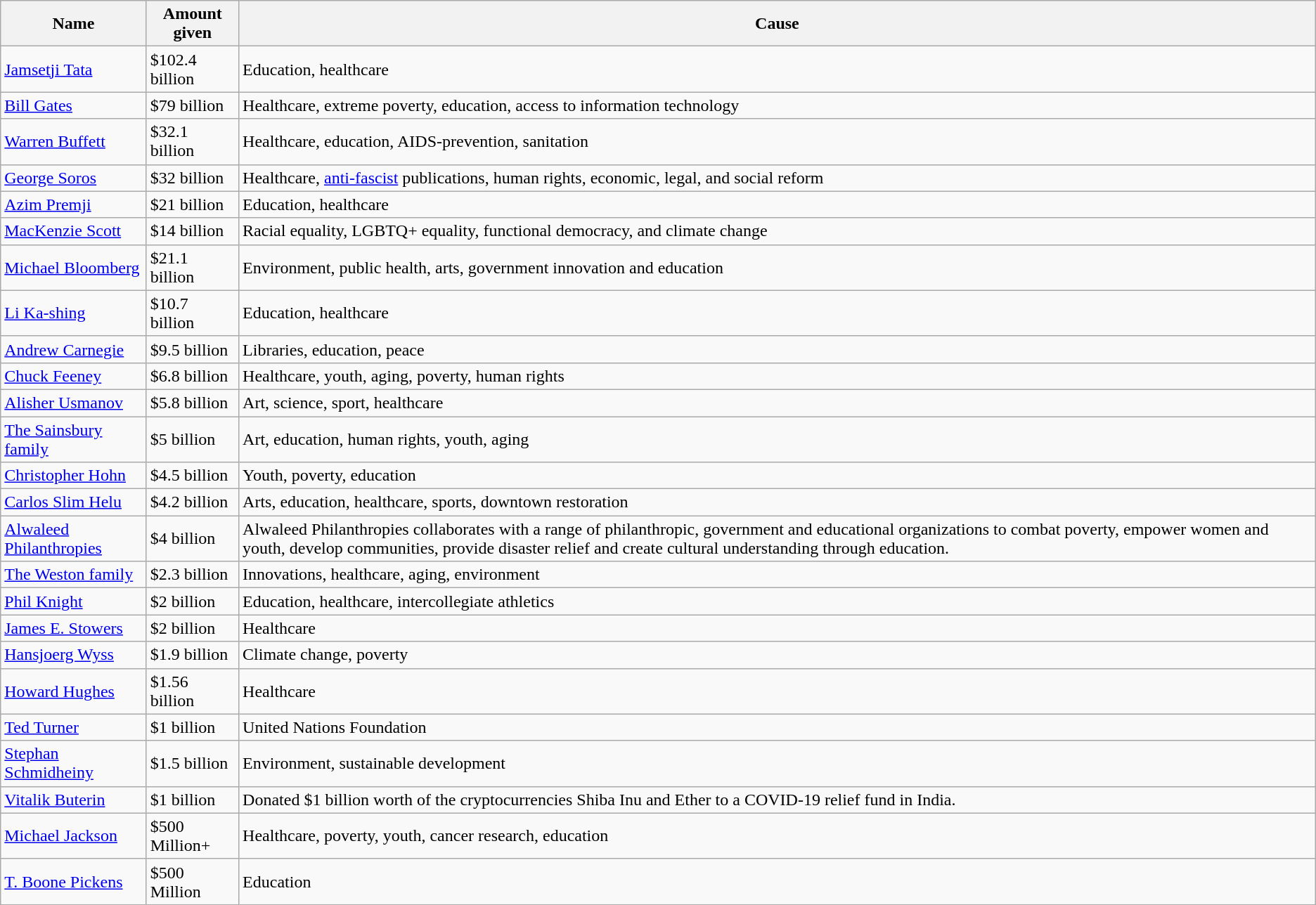<table class="wikitable sortable">
<tr>
<th><strong>Name</strong></th>
<th><strong>Amount given</strong></th>
<th><strong>Cause</strong></th>
</tr>
<tr>
<td><a href='#'>Jamsetji Tata </a></td>
<td>$102.4 billion</td>
<td>Education, healthcare</td>
</tr>
<tr>
<td><a href='#'>Bill Gates</a></td>
<td>$79 billion</td>
<td>Healthcare, extreme poverty, education, access to information technology</td>
</tr>
<tr>
<td><a href='#'>Warren Buffett</a></td>
<td>$32.1 billion</td>
<td>Healthcare, education, AIDS-prevention, sanitation</td>
</tr>
<tr>
<td><a href='#'>George Soros</a></td>
<td>$32 billion</td>
<td>Healthcare, <a href='#'>anti-fascist</a> publications, human rights, economic, legal, and social reform</td>
</tr>
<tr>
<td><a href='#'>Azim Premji</a></td>
<td>$21 billion</td>
<td>Education, healthcare</td>
</tr>
<tr>
<td><a href='#'>MacKenzie Scott</a></td>
<td>$14 billion</td>
<td>Racial equality, LGBTQ+ equality, functional democracy, and climate change</td>
</tr>
<tr>
<td><a href='#'>Michael Bloomberg</a></td>
<td>$21.1 billion</td>
<td>Environment, public health, arts, government innovation and education</td>
</tr>
<tr>
<td><a href='#'>Li Ka-shing</a></td>
<td>$10.7 billion</td>
<td>Education, healthcare</td>
</tr>
<tr>
<td><a href='#'>Andrew Carnegie</a></td>
<td>$9.5 billion</td>
<td>Libraries, education, peace</td>
</tr>
<tr>
<td><a href='#'>Chuck Feeney</a></td>
<td>$6.8 billion</td>
<td>Healthcare, youth, aging, poverty, human rights</td>
</tr>
<tr>
<td><a href='#'>Alisher Usmanov</a></td>
<td>$5.8 billion</td>
<td>Art, science, sport, healthcare</td>
</tr>
<tr>
<td><a href='#'>The Sainsbury family</a></td>
<td>$5 billion</td>
<td>Art, education, human rights, youth, aging</td>
</tr>
<tr>
<td><a href='#'>Christopher Hohn</a></td>
<td>$4.5 billion</td>
<td>Youth, poverty, education</td>
</tr>
<tr>
<td><a href='#'>Carlos Slim Helu</a></td>
<td>$4.2 billion</td>
<td>Arts, education, healthcare, sports, downtown restoration</td>
</tr>
<tr>
<td><a href='#'>Alwaleed Philanthropies</a></td>
<td>$4 billion</td>
<td>Alwaleed Philanthropies collaborates with a range of philanthropic, government and educational organizations to combat poverty, empower women and youth, develop communities, provide disaster relief and create cultural understanding through education.</td>
</tr>
<tr>
<td><a href='#'>The Weston family</a></td>
<td>$2.3 billion</td>
<td>Innovations, healthcare, aging, environment</td>
</tr>
<tr>
<td><a href='#'>Phil Knight</a></td>
<td>$2 billion</td>
<td>Education, healthcare, intercollegiate athletics</td>
</tr>
<tr>
<td><a href='#'>James E. Stowers</a></td>
<td>$2 billion</td>
<td>Healthcare</td>
</tr>
<tr>
<td><a href='#'>Hansjoerg Wyss</a></td>
<td>$1.9 billion</td>
<td>Climate change, poverty</td>
</tr>
<tr>
<td><a href='#'>Howard Hughes</a></td>
<td>$1.56 billion</td>
<td>Healthcare</td>
</tr>
<tr>
<td><a href='#'>Ted Turner</a></td>
<td>$1 billion</td>
<td>United Nations Foundation</td>
</tr>
<tr>
<td><a href='#'>Stephan Schmidheiny</a></td>
<td>$1.5 billion</td>
<td>Environment, sustainable development</td>
</tr>
<tr>
<td><a href='#'>Vitalik Buterin</a></td>
<td>$1 billion</td>
<td>Donated $1 billion worth of the cryptocurrencies Shiba Inu and Ether to a COVID-19 relief fund in India.</td>
</tr>
<tr>
<td><a href='#'>Michael Jackson</a></td>
<td>$500 Million+ </td>
<td>Healthcare, poverty, youth, cancer research, education</td>
</tr>
<tr>
<td><a href='#'>T. Boone Pickens</a></td>
<td>$500 Million</td>
<td>Education</td>
</tr>
</table>
